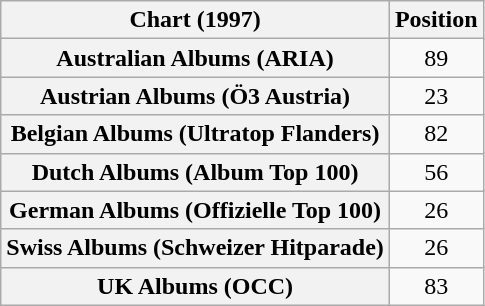<table class="wikitable sortable plainrowheaders" style="text-align:center;">
<tr>
<th scope="col">Chart (1997)</th>
<th scope="col">Position</th>
</tr>
<tr>
<th scope="row">Australian Albums (ARIA)</th>
<td>89</td>
</tr>
<tr>
<th scope="row">Austrian Albums (Ö3 Austria)</th>
<td>23</td>
</tr>
<tr>
<th scope="row">Belgian Albums (Ultratop Flanders)</th>
<td>82</td>
</tr>
<tr>
<th scope="row">Dutch Albums (Album Top 100)</th>
<td>56</td>
</tr>
<tr>
<th scope="row">German Albums (Offizielle Top 100)</th>
<td>26</td>
</tr>
<tr>
<th scope="row">Swiss Albums (Schweizer Hitparade)</th>
<td>26</td>
</tr>
<tr>
<th scope="row">UK Albums (OCC)</th>
<td>83</td>
</tr>
</table>
